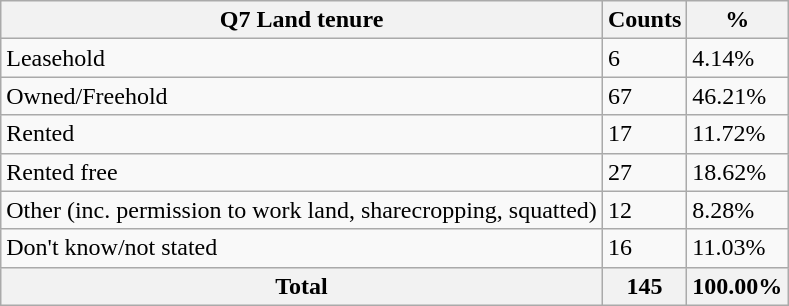<table class="wikitable sortable">
<tr>
<th>Q7 Land tenure</th>
<th>Counts</th>
<th>%</th>
</tr>
<tr>
<td>Leasehold</td>
<td>6</td>
<td>4.14%</td>
</tr>
<tr>
<td>Owned/Freehold</td>
<td>67</td>
<td>46.21%</td>
</tr>
<tr>
<td>Rented</td>
<td>17</td>
<td>11.72%</td>
</tr>
<tr>
<td>Rented free</td>
<td>27</td>
<td>18.62%</td>
</tr>
<tr>
<td>Other (inc. permission to work land, sharecropping, squatted)</td>
<td>12</td>
<td>8.28%</td>
</tr>
<tr>
<td>Don't know/not stated</td>
<td>16</td>
<td>11.03%</td>
</tr>
<tr>
<th>Total</th>
<th>145</th>
<th>100.00%</th>
</tr>
</table>
